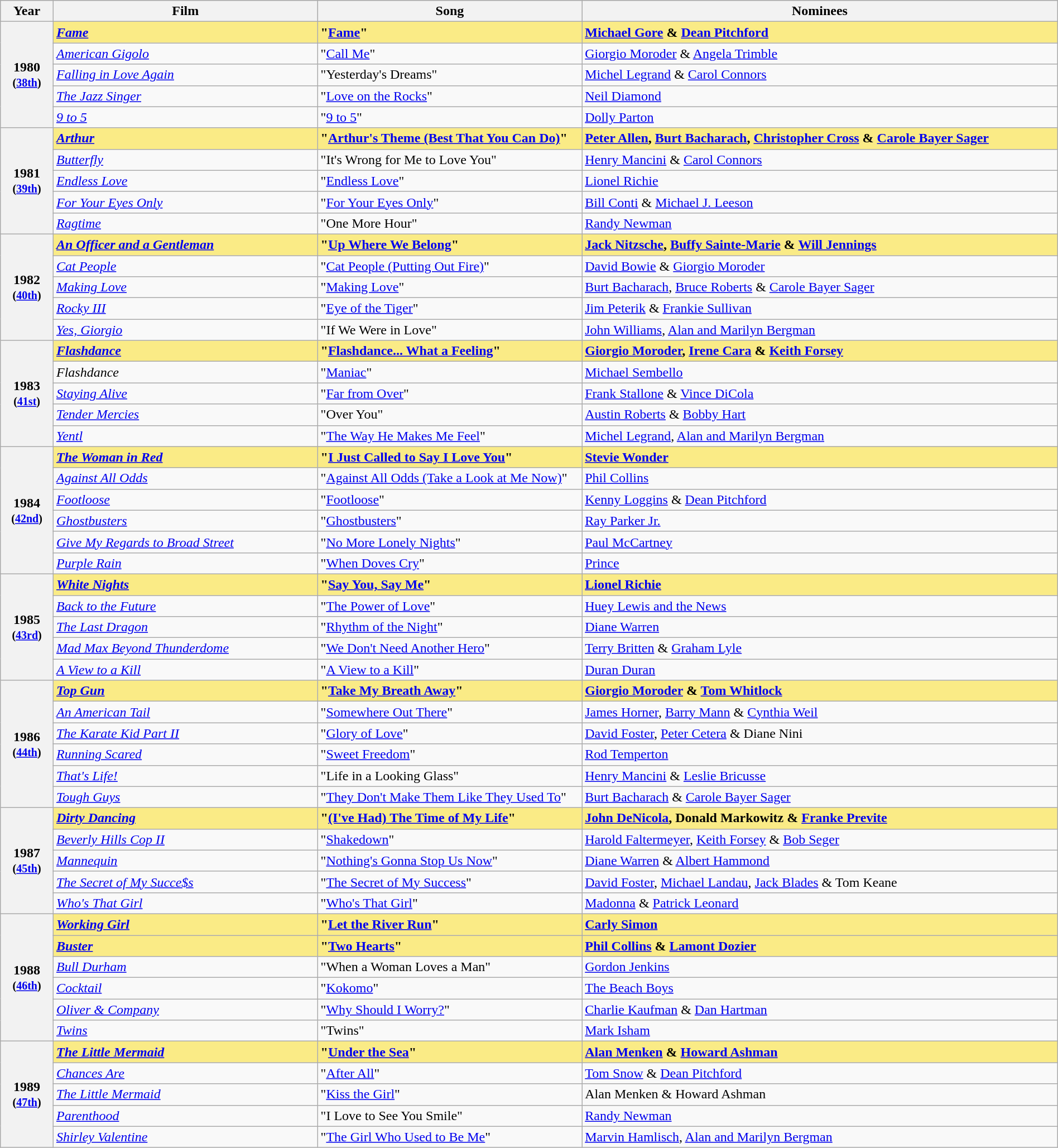<table class="wikitable" style="width:100%">
<tr bgcolor="#bebebe">
<th width="5%">Year</th>
<th width="25%">Film</th>
<th width="25%">Song</th>
<th width="45%">Nominees</th>
</tr>
<tr>
<th rowspan="5," style="text-align:center">1980 <small>(<a href='#'>38th</a>)</small></th>
<td style="background:#FAEB86"><strong><em><a href='#'>Fame</a></em></strong></td>
<td style="background:#FAEB86"><strong>"<a href='#'>Fame</a>"</strong></td>
<td style="background:#FAEB86"><strong><a href='#'>Michael Gore</a> & <a href='#'>Dean Pitchford</a></strong></td>
</tr>
<tr>
<td><em><a href='#'>American Gigolo</a></em></td>
<td>"<a href='#'>Call Me</a>"</td>
<td><a href='#'>Giorgio Moroder</a> & <a href='#'>Angela Trimble</a></td>
</tr>
<tr>
<td><em><a href='#'>Falling in Love Again</a></em></td>
<td>"Yesterday's Dreams"</td>
<td><a href='#'>Michel Legrand</a> & <a href='#'>Carol Connors</a></td>
</tr>
<tr>
<td><em><a href='#'>The Jazz Singer</a></em></td>
<td>"<a href='#'>Love on the Rocks</a>"</td>
<td><a href='#'>Neil Diamond</a></td>
</tr>
<tr>
<td><em><a href='#'>9 to 5</a></em></td>
<td>"<a href='#'>9 to 5</a>"</td>
<td><a href='#'>Dolly Parton</a></td>
</tr>
<tr>
<th rowspan="5," style="text-align:center">1981 <small>(<a href='#'>39th</a>)</small></th>
<td style="background:#FAEB86"><strong><em><a href='#'>Arthur</a></em></strong></td>
<td style="background:#FAEB86"><strong>"<a href='#'>Arthur's Theme (Best That You Can Do)</a>"</strong></td>
<td style="background:#FAEB86"><strong><a href='#'>Peter Allen</a>, <a href='#'>Burt Bacharach</a>, <a href='#'>Christopher Cross</a> & <a href='#'>Carole Bayer Sager</a></strong></td>
</tr>
<tr>
<td><em><a href='#'>Butterfly</a></em></td>
<td>"It's Wrong for Me to Love You"</td>
<td><a href='#'>Henry Mancini</a> & <a href='#'>Carol Connors</a></td>
</tr>
<tr>
<td><em><a href='#'>Endless Love</a></em></td>
<td>"<a href='#'>Endless Love</a>"</td>
<td><a href='#'>Lionel Richie</a></td>
</tr>
<tr>
<td><em><a href='#'>For Your Eyes Only</a></em></td>
<td>"<a href='#'>For Your Eyes Only</a>"</td>
<td><a href='#'>Bill Conti</a> & <a href='#'>Michael J. Leeson</a></td>
</tr>
<tr>
<td><em><a href='#'>Ragtime</a></em></td>
<td>"One More Hour"</td>
<td><a href='#'>Randy Newman</a></td>
</tr>
<tr>
<th rowspan="5," style="text-align:center">1982 <small>(<a href='#'>40th</a>)</small></th>
<td style="background:#FAEB86"><strong><em><a href='#'>An Officer and a Gentleman</a></em></strong></td>
<td style="background:#FAEB86"><strong>"<a href='#'>Up Where We Belong</a>"</strong></td>
<td style="background:#FAEB86"><strong><a href='#'>Jack Nitzsche</a>, <a href='#'>Buffy Sainte-Marie</a> & <a href='#'>Will Jennings</a></strong></td>
</tr>
<tr>
<td><em><a href='#'>Cat People</a></em></td>
<td>"<a href='#'>Cat People (Putting Out Fire)</a>"</td>
<td><a href='#'>David Bowie</a> & <a href='#'>Giorgio Moroder</a></td>
</tr>
<tr>
<td><em><a href='#'>Making Love</a></em></td>
<td>"<a href='#'>Making Love</a>"</td>
<td><a href='#'>Burt Bacharach</a>, <a href='#'>Bruce Roberts</a> & <a href='#'>Carole Bayer Sager</a></td>
</tr>
<tr>
<td><em><a href='#'>Rocky III</a></em></td>
<td>"<a href='#'>Eye of the Tiger</a>"</td>
<td><a href='#'>Jim Peterik</a> & <a href='#'>Frankie Sullivan</a></td>
</tr>
<tr>
<td><em><a href='#'>Yes, Giorgio</a></em></td>
<td>"If We Were in Love"</td>
<td><a href='#'>John Williams</a>, <a href='#'>Alan and Marilyn Bergman</a></td>
</tr>
<tr>
<th rowspan="5," style="text-align:center">1983 <small>(<a href='#'>41st</a>)</small></th>
<td style="background:#FAEB86"><strong><em><a href='#'>Flashdance</a></em></strong></td>
<td style="background:#FAEB86"><strong>"<a href='#'>Flashdance... What a Feeling</a>"</strong></td>
<td style="background:#FAEB86"><strong><a href='#'>Giorgio Moroder</a>, <a href='#'>Irene Cara</a> & <a href='#'>Keith Forsey</a></strong></td>
</tr>
<tr>
<td><em>Flashdance</em></td>
<td>"<a href='#'>Maniac</a>"</td>
<td><a href='#'>Michael Sembello</a></td>
</tr>
<tr>
<td><em><a href='#'>Staying Alive</a></em></td>
<td>"<a href='#'>Far from Over</a>"</td>
<td><a href='#'>Frank Stallone</a> & <a href='#'>Vince DiCola</a></td>
</tr>
<tr>
<td><em><a href='#'>Tender Mercies</a></em></td>
<td>"Over You"</td>
<td><a href='#'>Austin Roberts</a> & <a href='#'>Bobby Hart</a></td>
</tr>
<tr>
<td><em><a href='#'>Yentl</a></em></td>
<td>"<a href='#'>The Way He Makes Me Feel</a>"</td>
<td><a href='#'>Michel Legrand</a>, <a href='#'>Alan and Marilyn Bergman</a></td>
</tr>
<tr>
<th rowspan="6," style="text-align:center">1984 <small>(<a href='#'>42nd</a>)</small></th>
<td style="background:#FAEB86"><strong><em><a href='#'>The Woman in Red</a></em></strong></td>
<td style="background:#FAEB86"><strong>"<a href='#'>I Just Called to Say I Love You</a>"</strong></td>
<td style="background:#FAEB86"><strong><a href='#'>Stevie Wonder</a></strong></td>
</tr>
<tr>
<td><em><a href='#'>Against All Odds</a></em></td>
<td>"<a href='#'>Against All Odds (Take a Look at Me Now)</a>"</td>
<td><a href='#'>Phil Collins</a></td>
</tr>
<tr>
<td><em><a href='#'>Footloose</a></em></td>
<td>"<a href='#'>Footloose</a>"</td>
<td><a href='#'>Kenny Loggins</a> & <a href='#'>Dean Pitchford</a></td>
</tr>
<tr>
<td><em><a href='#'>Ghostbusters</a></em></td>
<td>"<a href='#'>Ghostbusters</a>"</td>
<td><a href='#'>Ray Parker Jr.</a></td>
</tr>
<tr>
<td><em><a href='#'>Give My Regards to Broad Street</a></em></td>
<td>"<a href='#'>No More Lonely Nights</a>"</td>
<td><a href='#'>Paul McCartney</a></td>
</tr>
<tr>
<td><em><a href='#'>Purple Rain</a></em></td>
<td>"<a href='#'>When Doves Cry</a>"</td>
<td><a href='#'>Prince</a></td>
</tr>
<tr>
<th rowspan="5," style="text-align:center">1985 <small>(<a href='#'>43rd</a>)</small></th>
<td style="background:#FAEB86"><strong><em><a href='#'>White Nights</a></em></strong></td>
<td style="background:#FAEB86"><strong>"<a href='#'>Say You, Say Me</a>"</strong></td>
<td style="background:#FAEB86"><strong><a href='#'>Lionel Richie</a></strong></td>
</tr>
<tr>
<td><em><a href='#'>Back to the Future</a></em></td>
<td>"<a href='#'>The Power of Love</a>"</td>
<td><a href='#'>Huey Lewis and the News</a></td>
</tr>
<tr>
<td><em><a href='#'>The Last Dragon</a></em></td>
<td>"<a href='#'>Rhythm of the Night</a>"</td>
<td><a href='#'>Diane Warren</a></td>
</tr>
<tr>
<td><em><a href='#'>Mad Max Beyond Thunderdome</a></em></td>
<td>"<a href='#'>We Don't Need Another Hero</a>"</td>
<td><a href='#'>Terry Britten</a> & <a href='#'>Graham Lyle</a></td>
</tr>
<tr>
<td><em><a href='#'>A View to a Kill</a></em></td>
<td>"<a href='#'>A View to a Kill</a>"</td>
<td><a href='#'>Duran Duran</a></td>
</tr>
<tr>
<th rowspan="6," style="text-align:center">1986 <small>(<a href='#'>44th</a>)</small></th>
<td style="background:#FAEB86"><strong><em><a href='#'>Top Gun</a></em></strong></td>
<td style="background:#FAEB86"><strong>"<a href='#'>Take My Breath Away</a>"</strong></td>
<td style="background:#FAEB86"><strong><a href='#'>Giorgio Moroder</a> & <a href='#'>Tom Whitlock</a></strong></td>
</tr>
<tr>
<td><em><a href='#'>An American Tail</a></em></td>
<td>"<a href='#'>Somewhere Out There</a>"</td>
<td><a href='#'>James Horner</a>, <a href='#'>Barry Mann</a> & <a href='#'>Cynthia Weil</a></td>
</tr>
<tr>
<td><em><a href='#'>The Karate Kid Part II</a></em></td>
<td>"<a href='#'>Glory of Love</a>"</td>
<td><a href='#'>David Foster</a>, <a href='#'>Peter Cetera</a> & Diane Nini</td>
</tr>
<tr>
<td><em><a href='#'>Running Scared</a></em></td>
<td>"<a href='#'>Sweet Freedom</a>"</td>
<td><a href='#'>Rod Temperton</a></td>
</tr>
<tr>
<td><em><a href='#'>That's Life!</a></em></td>
<td>"Life in a Looking Glass"</td>
<td><a href='#'>Henry Mancini</a> & <a href='#'>Leslie Bricusse</a></td>
</tr>
<tr>
<td><em><a href='#'>Tough Guys</a></em></td>
<td>"<a href='#'>They Don't Make Them Like They Used To</a>"</td>
<td><a href='#'>Burt Bacharach</a> & <a href='#'>Carole Bayer Sager</a></td>
</tr>
<tr>
<th rowspan="5," style="text-align:center">1987 <small>(<a href='#'>45th</a>)</small></th>
<td style="background:#FAEB86"><strong><em><a href='#'>Dirty Dancing</a></em></strong></td>
<td style="background:#FAEB86"><strong>"<a href='#'>(I've Had) The Time of My Life</a>"</strong></td>
<td style="background:#FAEB86"><strong><a href='#'>John DeNicola</a>, Donald Markowitz & <a href='#'>Franke Previte</a></strong></td>
</tr>
<tr>
<td><em><a href='#'>Beverly Hills Cop II</a></em></td>
<td>"<a href='#'>Shakedown</a>"</td>
<td><a href='#'>Harold Faltermeyer</a>, <a href='#'>Keith Forsey</a> & <a href='#'>Bob Seger</a></td>
</tr>
<tr>
<td><em><a href='#'>Mannequin</a></em></td>
<td>"<a href='#'>Nothing's Gonna Stop Us Now</a>"</td>
<td><a href='#'>Diane Warren</a> & <a href='#'>Albert Hammond</a></td>
</tr>
<tr>
<td><em><a href='#'>The Secret of My Succe$s</a></em></td>
<td>"<a href='#'>The Secret of My Success</a>"</td>
<td><a href='#'>David Foster</a>, <a href='#'>Michael Landau</a>, <a href='#'>Jack Blades</a> & Tom Keane</td>
</tr>
<tr>
<td><em><a href='#'>Who's That Girl</a></em></td>
<td>"<a href='#'>Who's That Girl</a>"</td>
<td><a href='#'>Madonna</a> & <a href='#'>Patrick Leonard</a></td>
</tr>
<tr>
<th rowspan="6," style="text-align:center">1988 <small>(<a href='#'>46th</a>)</small></th>
<td style="background:#FAEB86"><strong><em><a href='#'>Working Girl</a></em></strong></td>
<td style="background:#FAEB86"><strong>"<a href='#'>Let the River Run</a>"</strong></td>
<td style="background:#FAEB86"><strong><a href='#'>Carly Simon</a></strong></td>
</tr>
<tr>
<td style="background:#FAEB86"><strong><em><a href='#'>Buster</a></em></strong></td>
<td style="background:#FAEB86"><strong>"<a href='#'>Two Hearts</a>"</strong></td>
<td style="background:#FAEB86"><strong><a href='#'>Phil Collins</a> & <a href='#'>Lamont Dozier</a></strong></td>
</tr>
<tr>
<td><em><a href='#'>Bull Durham</a></em></td>
<td>"When a Woman Loves a Man"</td>
<td><a href='#'>Gordon Jenkins</a></td>
</tr>
<tr>
<td><em><a href='#'>Cocktail</a></em></td>
<td>"<a href='#'>Kokomo</a>"</td>
<td><a href='#'>The Beach Boys</a></td>
</tr>
<tr>
<td><em><a href='#'>Oliver & Company</a></em></td>
<td>"<a href='#'>Why Should I Worry?</a>"</td>
<td><a href='#'>Charlie Kaufman</a> & <a href='#'>Dan Hartman</a></td>
</tr>
<tr>
<td><em><a href='#'>Twins</a></em></td>
<td>"Twins"</td>
<td><a href='#'>Mark Isham</a></td>
</tr>
<tr>
<th rowspan="5," style="text-align:center">1989 <small>(<a href='#'>47th</a>)</small></th>
<td style="background:#FAEB86"><strong><em><a href='#'>The Little Mermaid</a></em></strong></td>
<td style="background:#FAEB86"><strong>"<a href='#'>Under the Sea</a>"</strong></td>
<td style="background:#FAEB86"><strong><a href='#'>Alan Menken</a> & <a href='#'>Howard Ashman</a></strong></td>
</tr>
<tr>
<td><em><a href='#'>Chances Are</a></em></td>
<td>"<a href='#'>After All</a>"</td>
<td><a href='#'>Tom Snow</a> & <a href='#'>Dean Pitchford</a></td>
</tr>
<tr>
<td><em><a href='#'>The Little Mermaid</a></em></td>
<td>"<a href='#'>Kiss the Girl</a>"</td>
<td>Alan Menken & Howard Ashman</td>
</tr>
<tr>
<td><em><a href='#'>Parenthood</a></em></td>
<td>"I Love to See You Smile"</td>
<td><a href='#'>Randy Newman</a></td>
</tr>
<tr>
<td><em><a href='#'>Shirley Valentine</a></em></td>
<td>"<a href='#'>The Girl Who Used to Be Me</a>"</td>
<td><a href='#'>Marvin Hamlisch</a>, <a href='#'>Alan and Marilyn Bergman</a></td>
</tr>
</table>
